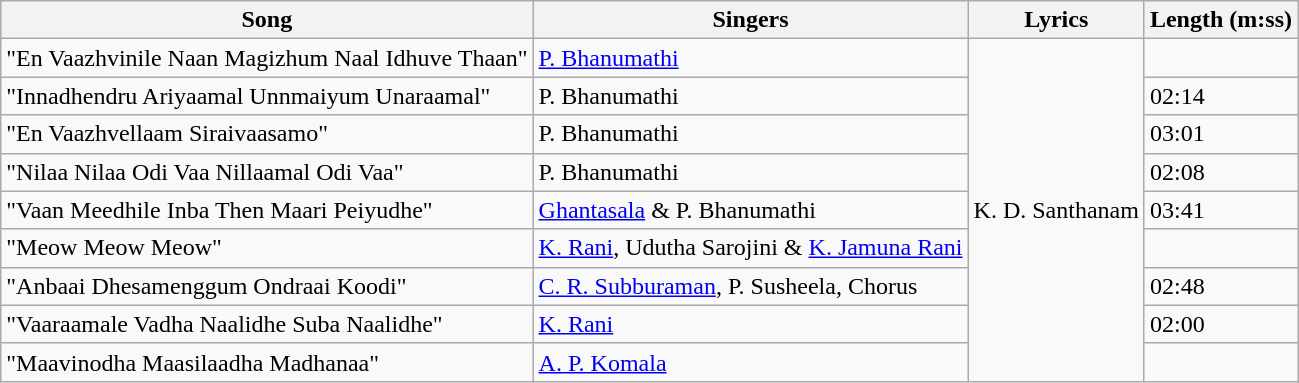<table class="wikitable">
<tr>
<th>Song</th>
<th>Singers</th>
<th>Lyrics</th>
<th>Length (m:ss)</th>
</tr>
<tr>
<td>"En Vaazhvinile Naan Magizhum Naal Idhuve Thaan"</td>
<td><a href='#'>P. Bhanumathi</a></td>
<td rowspan=9>K. D. Santhanam</td>
<td></td>
</tr>
<tr>
<td>"Innadhendru Ariyaamal Unnmaiyum Unaraamal"</td>
<td>P. Bhanumathi</td>
<td>02:14</td>
</tr>
<tr>
<td>"En Vaazhvellaam Siraivaasamo"</td>
<td>P. Bhanumathi</td>
<td>03:01</td>
</tr>
<tr>
<td>"Nilaa Nilaa Odi Vaa Nillaamal Odi Vaa"</td>
<td>P. Bhanumathi</td>
<td>02:08</td>
</tr>
<tr>
<td>"Vaan Meedhile Inba Then Maari Peiyudhe"</td>
<td><a href='#'>Ghantasala</a> & P. Bhanumathi</td>
<td>03:41</td>
</tr>
<tr>
<td>"Meow Meow Meow"</td>
<td><a href='#'>K. Rani</a>, Udutha Sarojini & <a href='#'>K. Jamuna Rani</a></td>
<td></td>
</tr>
<tr>
<td>"Anbaai Dhesamenggum Ondraai Koodi"</td>
<td><a href='#'>C. R. Subburaman</a>, P. Susheela, Chorus</td>
<td>02:48</td>
</tr>
<tr>
<td>"Vaaraamale Vadha Naalidhe Suba Naalidhe"</td>
<td><a href='#'>K. Rani</a></td>
<td>02:00</td>
</tr>
<tr>
<td>"Maavinodha Maasilaadha Madhanaa"</td>
<td><a href='#'>A. P. Komala</a></td>
<td></td>
</tr>
</table>
